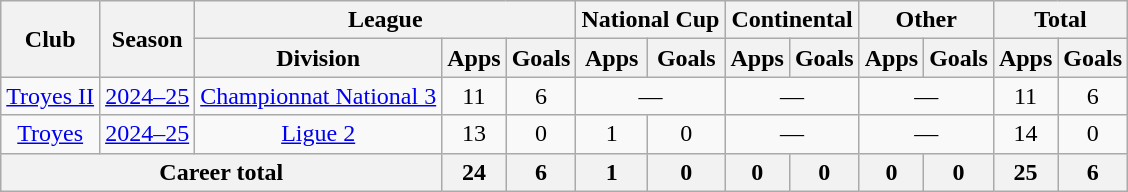<table class="wikitable" style="text-align:center">
<tr>
<th rowspan="2">Club</th>
<th rowspan="2">Season</th>
<th colspan="3">League</th>
<th colspan="2">National Cup</th>
<th colspan="2">Continental</th>
<th colspan="2">Other</th>
<th colspan="2">Total</th>
</tr>
<tr>
<th>Division</th>
<th>Apps</th>
<th>Goals</th>
<th>Apps</th>
<th>Goals</th>
<th>Apps</th>
<th>Goals</th>
<th>Apps</th>
<th>Goals</th>
<th>Apps</th>
<th>Goals</th>
</tr>
<tr>
<td><a href='#'>Troyes II</a></td>
<td><a href='#'>2024–25</a></td>
<td><a href='#'>Championnat National 3</a></td>
<td>11</td>
<td>6</td>
<td colspan="2">—</td>
<td colspan="2">—</td>
<td colspan="2">—</td>
<td>11</td>
<td>6</td>
</tr>
<tr>
<td><a href='#'>Troyes</a></td>
<td><a href='#'>2024–25</a></td>
<td><a href='#'>Ligue 2</a></td>
<td>13</td>
<td>0</td>
<td>1</td>
<td>0</td>
<td colspan="2">—</td>
<td colspan="2">—</td>
<td>14</td>
<td>0</td>
</tr>
<tr>
<th colspan="3">Career total</th>
<th>24</th>
<th>6</th>
<th>1</th>
<th>0</th>
<th>0</th>
<th>0</th>
<th>0</th>
<th>0</th>
<th>25</th>
<th>6</th>
</tr>
</table>
